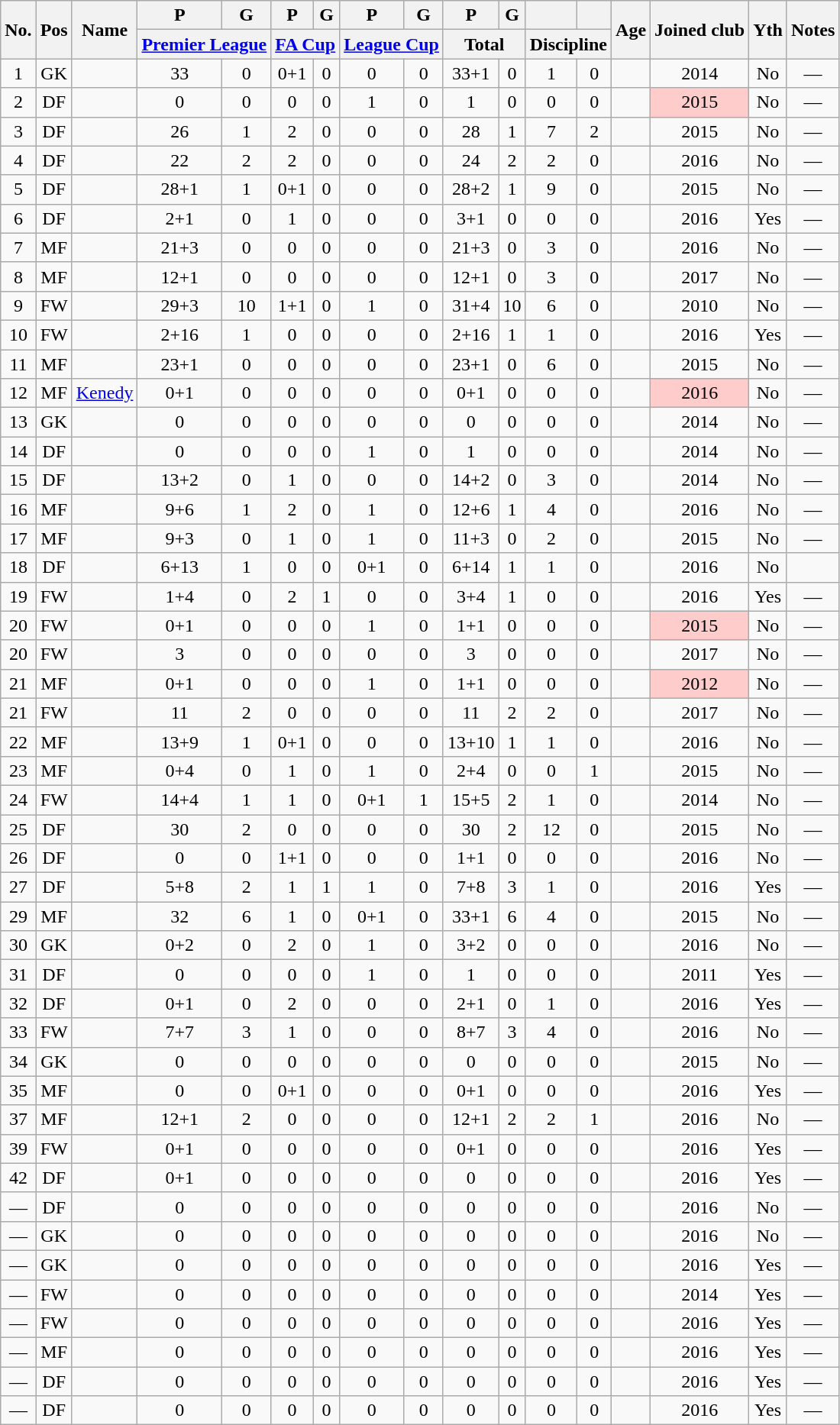<table class="wikitable sortable" style="text-align:center">
<tr>
<th rowspan=2>No.</th>
<th rowspan=2>Pos</th>
<th rowspan=2>Name</th>
<th>P</th>
<th>G</th>
<th>P</th>
<th>G</th>
<th>P</th>
<th>G</th>
<th>P</th>
<th>G</th>
<th></th>
<th></th>
<th rowspan=2>Age</th>
<th rowspan=2>Joined club</th>
<th rowspan=2>Yth</th>
<th rowspan=2 class="unsortable">Notes</th>
</tr>
<tr class="unsortable">
<th colspan=2><a href='#'>Premier League</a></th>
<th colspan=2><a href='#'>FA Cup</a></th>
<th colspan=2><a href='#'>League Cup</a></th>
<th colspan=2>Total</th>
<th colspan=2>Discipline</th>
</tr>
<tr>
<td>1</td>
<td>GK</td>
<td align=left></td>
<td>33</td>
<td>0</td>
<td>0+1</td>
<td>0</td>
<td>0</td>
<td>0</td>
<td>33+1</td>
<td>0</td>
<td>1</td>
<td>0</td>
<td></td>
<td>2014</td>
<td>No</td>
<td>—</td>
</tr>
<tr>
<td>2</td>
<td>DF</td>
<td align=left></td>
<td>0</td>
<td>0</td>
<td>0</td>
<td>0</td>
<td>1</td>
<td>0</td>
<td>1</td>
<td>0</td>
<td>0</td>
<td>0</td>
<td></td>
<td bgcolor=#FFCCCC>2015</td>
<td>No</td>
<td>—</td>
</tr>
<tr>
<td>3</td>
<td>DF</td>
<td align=left></td>
<td>26</td>
<td>1</td>
<td>2</td>
<td>0</td>
<td>0</td>
<td>0</td>
<td>28</td>
<td>1</td>
<td>7</td>
<td>2</td>
<td></td>
<td>2015</td>
<td>No</td>
<td>—</td>
</tr>
<tr>
<td>4</td>
<td>DF</td>
<td align=left></td>
<td>22</td>
<td>2</td>
<td>2</td>
<td>0</td>
<td>0</td>
<td>0</td>
<td>24</td>
<td>2</td>
<td>2</td>
<td>0</td>
<td></td>
<td>2016</td>
<td>No</td>
<td>—</td>
</tr>
<tr>
<td>5</td>
<td>DF</td>
<td align=left></td>
<td>28+1</td>
<td>1</td>
<td>0+1</td>
<td>0</td>
<td>0</td>
<td>0</td>
<td>28+2</td>
<td>1</td>
<td>9</td>
<td>0</td>
<td></td>
<td>2015</td>
<td>No</td>
<td>—</td>
</tr>
<tr>
<td>6</td>
<td>DF</td>
<td align=left></td>
<td>2+1</td>
<td>0</td>
<td>1</td>
<td>0</td>
<td>0</td>
<td>0</td>
<td>3+1</td>
<td>0</td>
<td>0</td>
<td>0</td>
<td></td>
<td>2016</td>
<td>Yes</td>
<td>—</td>
</tr>
<tr>
<td>7</td>
<td>MF</td>
<td align="left"></td>
<td>21+3</td>
<td>0</td>
<td>0</td>
<td>0</td>
<td>0</td>
<td>0</td>
<td>21+3</td>
<td>0</td>
<td>3</td>
<td>0</td>
<td></td>
<td>2016</td>
<td>No</td>
<td>—</td>
</tr>
<tr>
<td>8</td>
<td>MF</td>
<td align="left"></td>
<td>12+1</td>
<td>0</td>
<td>0</td>
<td>0</td>
<td>0</td>
<td>0</td>
<td>12+1</td>
<td>0</td>
<td>3</td>
<td>0</td>
<td></td>
<td>2017</td>
<td>No</td>
<td>—</td>
</tr>
<tr>
<td>9</td>
<td>FW</td>
<td align="left"></td>
<td>29+3</td>
<td>10</td>
<td>1+1</td>
<td>0</td>
<td>1</td>
<td>0</td>
<td>31+4</td>
<td>10</td>
<td>6</td>
<td>0</td>
<td></td>
<td>2010</td>
<td>No</td>
<td>—</td>
</tr>
<tr>
<td>10</td>
<td>FW</td>
<td align=left></td>
<td>2+16</td>
<td>1</td>
<td>0</td>
<td>0</td>
<td>0</td>
<td>0</td>
<td>2+16</td>
<td>1</td>
<td>1</td>
<td>0</td>
<td></td>
<td>2016</td>
<td>Yes</td>
<td>—</td>
</tr>
<tr>
<td>11</td>
<td>MF</td>
<td align=left></td>
<td>23+1</td>
<td>0</td>
<td>0</td>
<td>0</td>
<td>0</td>
<td>0</td>
<td>23+1</td>
<td>0</td>
<td>6</td>
<td>0</td>
<td></td>
<td>2015</td>
<td>No</td>
<td>—</td>
</tr>
<tr>
<td>12</td>
<td>MF</td>
<td align=left><a href='#'>Kenedy</a></td>
<td>0+1</td>
<td>0</td>
<td>0</td>
<td>0</td>
<td>0</td>
<td>0</td>
<td>0+1</td>
<td>0</td>
<td>0</td>
<td>0</td>
<td></td>
<td bgcolor=#FFCCCC>2016</td>
<td>No</td>
<td>—</td>
</tr>
<tr>
<td>13</td>
<td>GK</td>
<td align=left></td>
<td>0</td>
<td>0</td>
<td>0</td>
<td>0</td>
<td>0</td>
<td>0</td>
<td>0</td>
<td>0</td>
<td>0</td>
<td>0</td>
<td></td>
<td>2014</td>
<td>No</td>
<td>—</td>
</tr>
<tr>
<td>14</td>
<td>DF</td>
<td align=left></td>
<td>0</td>
<td>0</td>
<td>0</td>
<td>0</td>
<td>1</td>
<td>0</td>
<td>1</td>
<td>0</td>
<td>0</td>
<td>0</td>
<td></td>
<td>2014</td>
<td>No</td>
<td>—</td>
</tr>
<tr>
<td>15</td>
<td>DF</td>
<td align=left></td>
<td>13+2</td>
<td>0</td>
<td>1</td>
<td>0</td>
<td>0</td>
<td>0</td>
<td>14+2</td>
<td>0</td>
<td>3</td>
<td>0</td>
<td></td>
<td>2014</td>
<td>No</td>
<td>—</td>
</tr>
<tr>
<td>16</td>
<td>MF</td>
<td align="left"></td>
<td>9+6</td>
<td>1</td>
<td>2</td>
<td>0</td>
<td>1</td>
<td>0</td>
<td>12+6</td>
<td>1</td>
<td>4</td>
<td>0</td>
<td></td>
<td>2016</td>
<td>No</td>
<td>—</td>
</tr>
<tr>
<td>17</td>
<td>MF</td>
<td align="left"></td>
<td>9+3</td>
<td>0</td>
<td>1</td>
<td>0</td>
<td>1</td>
<td>0</td>
<td>11+3</td>
<td>0</td>
<td>2</td>
<td>0</td>
<td></td>
<td>2015</td>
<td>No</td>
<td>—</td>
</tr>
<tr>
<td>18</td>
<td>DF</td>
<td align=left></td>
<td>6+13</td>
<td>1</td>
<td>0</td>
<td>0</td>
<td>0+1</td>
<td>0</td>
<td>6+14</td>
<td>1</td>
<td>1</td>
<td>0</td>
<td></td>
<td>2016</td>
<td>No</td>
<td></td>
</tr>
<tr>
<td>19</td>
<td>FW</td>
<td align=left></td>
<td>1+4</td>
<td>0</td>
<td>2</td>
<td>1</td>
<td>0</td>
<td>0</td>
<td>3+4</td>
<td>1</td>
<td>0</td>
<td>0</td>
<td></td>
<td>2016</td>
<td>Yes</td>
<td>—</td>
</tr>
<tr>
<td>20</td>
<td>FW</td>
<td align="left"></td>
<td>0+1</td>
<td>0</td>
<td>0</td>
<td>0</td>
<td>1</td>
<td>0</td>
<td>1+1</td>
<td>0</td>
<td>0</td>
<td>0</td>
<td></td>
<td bgcolor=#FFCCCC>2015</td>
<td>No</td>
<td>—</td>
</tr>
<tr>
<td>20</td>
<td>FW</td>
<td align="left"></td>
<td>3</td>
<td>0</td>
<td>0</td>
<td>0</td>
<td>0</td>
<td>0</td>
<td>3</td>
<td>0</td>
<td>0</td>
<td>0</td>
<td></td>
<td>2017</td>
<td>No</td>
<td>—</td>
</tr>
<tr>
<td>21</td>
<td>MF</td>
<td align="left"></td>
<td>0+1</td>
<td>0</td>
<td>0</td>
<td>0</td>
<td>1</td>
<td>0</td>
<td>1+1</td>
<td>0</td>
<td>0</td>
<td>0</td>
<td></td>
<td bgcolor=#FFCCCC>2012</td>
<td>No</td>
<td>—</td>
</tr>
<tr>
<td>21</td>
<td>FW</td>
<td align="left"></td>
<td>11</td>
<td>2</td>
<td>0</td>
<td>0</td>
<td>0</td>
<td>0</td>
<td>11</td>
<td>2</td>
<td>2</td>
<td>0</td>
<td></td>
<td>2017</td>
<td>No</td>
<td>—</td>
</tr>
<tr>
<td>22</td>
<td>MF</td>
<td align="left"></td>
<td>13+9</td>
<td>1</td>
<td>0+1</td>
<td>0</td>
<td>0</td>
<td>0</td>
<td>13+10</td>
<td>1</td>
<td>1</td>
<td>0</td>
<td></td>
<td>2016</td>
<td>No</td>
<td>—</td>
</tr>
<tr>
<td>23</td>
<td>MF</td>
<td align=left></td>
<td>0+4</td>
<td>0</td>
<td>1</td>
<td>0</td>
<td>1</td>
<td>0</td>
<td>2+4</td>
<td>0</td>
<td>0</td>
<td>1</td>
<td></td>
<td>2015</td>
<td>No</td>
<td>—</td>
</tr>
<tr>
<td>24</td>
<td>FW</td>
<td align=left></td>
<td>14+4</td>
<td>1</td>
<td>1</td>
<td>0</td>
<td>0+1</td>
<td>1</td>
<td>15+5</td>
<td>2</td>
<td>1</td>
<td>0</td>
<td></td>
<td>2014</td>
<td>No</td>
<td>—</td>
</tr>
<tr>
<td>25</td>
<td>DF</td>
<td align=left></td>
<td>30</td>
<td>2</td>
<td>0</td>
<td>0</td>
<td>0</td>
<td>0</td>
<td>30</td>
<td>2</td>
<td>12</td>
<td>0</td>
<td></td>
<td>2015</td>
<td>No</td>
<td>—</td>
</tr>
<tr>
<td>26</td>
<td>DF</td>
<td align=left></td>
<td>0</td>
<td>0</td>
<td>1+1</td>
<td>0</td>
<td>0</td>
<td>0</td>
<td>1+1</td>
<td>0</td>
<td>0</td>
<td>0</td>
<td></td>
<td>2016</td>
<td>No</td>
<td>—</td>
</tr>
<tr>
<td>27</td>
<td>DF</td>
<td align=left></td>
<td>5+8</td>
<td>2</td>
<td>1</td>
<td>1</td>
<td>1</td>
<td>0</td>
<td>7+8</td>
<td>3</td>
<td>1</td>
<td>0</td>
<td></td>
<td>2016</td>
<td>Yes</td>
<td>—</td>
</tr>
<tr>
<td>29</td>
<td>MF</td>
<td align=left></td>
<td>32</td>
<td>6</td>
<td>1</td>
<td>0</td>
<td>0+1</td>
<td>0</td>
<td>33+1</td>
<td>6</td>
<td>4</td>
<td>0</td>
<td></td>
<td>2015</td>
<td>No</td>
<td>—</td>
</tr>
<tr>
<td>30</td>
<td>GK</td>
<td align="left"></td>
<td>0+2</td>
<td>0</td>
<td>2</td>
<td>0</td>
<td>1</td>
<td>0</td>
<td>3+2</td>
<td>0</td>
<td>0</td>
<td>0</td>
<td></td>
<td>2016</td>
<td>No</td>
<td>—</td>
</tr>
<tr>
<td>31</td>
<td>DF</td>
<td align="left"></td>
<td>0</td>
<td>0</td>
<td>0</td>
<td>0</td>
<td>1</td>
<td>0</td>
<td>1</td>
<td>0</td>
<td>0</td>
<td>0</td>
<td></td>
<td>2011</td>
<td>Yes</td>
<td>—</td>
</tr>
<tr>
<td>32</td>
<td>DF</td>
<td align=left></td>
<td>0+1</td>
<td>0</td>
<td>2</td>
<td>0</td>
<td>0</td>
<td>0</td>
<td>2+1</td>
<td>0</td>
<td>1</td>
<td>0</td>
<td></td>
<td>2016</td>
<td>Yes</td>
<td>—</td>
</tr>
<tr>
<td>33</td>
<td>FW</td>
<td align="left"></td>
<td>7+7</td>
<td>3</td>
<td>1</td>
<td>0</td>
<td>0</td>
<td>0</td>
<td>8+7</td>
<td>3</td>
<td>4</td>
<td>0</td>
<td></td>
<td>2016</td>
<td>No</td>
<td>—</td>
</tr>
<tr>
<td>34</td>
<td>GK</td>
<td align=left></td>
<td>0</td>
<td>0</td>
<td>0</td>
<td>0</td>
<td>0</td>
<td>0</td>
<td>0</td>
<td>0</td>
<td>0</td>
<td>0</td>
<td></td>
<td>2015</td>
<td>No</td>
<td>—</td>
</tr>
<tr>
<td>35</td>
<td>MF</td>
<td align=left></td>
<td>0</td>
<td>0</td>
<td>0+1</td>
<td>0</td>
<td>0</td>
<td>0</td>
<td>0+1</td>
<td>0</td>
<td>0</td>
<td>0</td>
<td></td>
<td>2016</td>
<td>Yes</td>
<td>—</td>
</tr>
<tr>
<td>37</td>
<td>MF</td>
<td align=left></td>
<td>12+1</td>
<td>2</td>
<td>0</td>
<td>0</td>
<td>0</td>
<td>0</td>
<td>12+1</td>
<td>2</td>
<td>2</td>
<td>1</td>
<td></td>
<td>2016</td>
<td>No</td>
<td>—</td>
</tr>
<tr>
<td>39</td>
<td>FW</td>
<td align=left></td>
<td>0+1</td>
<td>0</td>
<td>0</td>
<td>0</td>
<td>0</td>
<td>0</td>
<td>0+1</td>
<td>0</td>
<td>0</td>
<td>0</td>
<td></td>
<td>2016</td>
<td>Yes</td>
<td>—</td>
</tr>
<tr>
<td>42</td>
<td>DF</td>
<td align=left></td>
<td>0+1</td>
<td>0</td>
<td>0</td>
<td>0</td>
<td>0</td>
<td>0</td>
<td>0</td>
<td>0</td>
<td>0</td>
<td>0</td>
<td></td>
<td>2016</td>
<td>Yes</td>
<td>—</td>
</tr>
<tr>
<td>—</td>
<td>DF</td>
<td align=left></td>
<td>0</td>
<td>0</td>
<td>0</td>
<td>0</td>
<td>0</td>
<td>0</td>
<td>0</td>
<td>0</td>
<td>0</td>
<td>0</td>
<td></td>
<td>2016</td>
<td>No</td>
<td>—</td>
</tr>
<tr>
<td>—</td>
<td>GK</td>
<td align=left></td>
<td>0</td>
<td>0</td>
<td>0</td>
<td>0</td>
<td>0</td>
<td>0</td>
<td>0</td>
<td>0</td>
<td>0</td>
<td>0</td>
<td></td>
<td>2016</td>
<td>No</td>
<td>—</td>
</tr>
<tr>
<td>—</td>
<td>GK</td>
<td align=left></td>
<td>0</td>
<td>0</td>
<td>0</td>
<td>0</td>
<td>0</td>
<td>0</td>
<td>0</td>
<td>0</td>
<td>0</td>
<td>0</td>
<td></td>
<td>2016</td>
<td>Yes</td>
<td>—</td>
</tr>
<tr>
<td>—</td>
<td>FW</td>
<td align=left></td>
<td>0</td>
<td>0</td>
<td>0</td>
<td>0</td>
<td>0</td>
<td>0</td>
<td>0</td>
<td>0</td>
<td>0</td>
<td>0</td>
<td></td>
<td>2014</td>
<td>Yes</td>
<td>—</td>
</tr>
<tr>
<td>—</td>
<td>FW</td>
<td align=left></td>
<td>0</td>
<td>0</td>
<td>0</td>
<td>0</td>
<td>0</td>
<td>0</td>
<td>0</td>
<td>0</td>
<td>0</td>
<td>0</td>
<td></td>
<td>2016</td>
<td>Yes</td>
<td>—</td>
</tr>
<tr>
<td>—</td>
<td>MF</td>
<td align=left></td>
<td>0</td>
<td>0</td>
<td>0</td>
<td>0</td>
<td>0</td>
<td>0</td>
<td>0</td>
<td>0</td>
<td>0</td>
<td>0</td>
<td></td>
<td>2016</td>
<td>Yes</td>
<td>—</td>
</tr>
<tr>
<td>—</td>
<td>DF</td>
<td align=left></td>
<td>0</td>
<td>0</td>
<td>0</td>
<td>0</td>
<td>0</td>
<td>0</td>
<td>0</td>
<td>0</td>
<td>0</td>
<td>0</td>
<td></td>
<td>2016</td>
<td>Yes</td>
<td>—</td>
</tr>
<tr>
<td>—</td>
<td>DF</td>
<td align=left></td>
<td>0</td>
<td>0</td>
<td>0</td>
<td>0</td>
<td>0</td>
<td>0</td>
<td>0</td>
<td>0</td>
<td>0</td>
<td>0</td>
<td></td>
<td>2016</td>
<td>Yes</td>
<td>—</td>
</tr>
</table>
